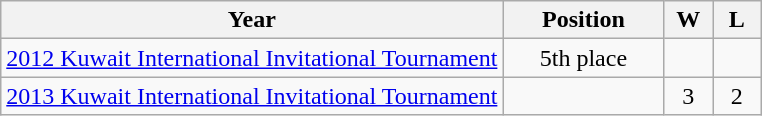<table class="wikitable" style="text-align: center;">
<tr>
<th>Year</th>
<th width="100">Position</th>
<th width="25">W</th>
<th width="25">L</th>
</tr>
<tr>
<td> <a href='#'>2012 Kuwait International Invitational Tournament</a></td>
<td>5th place</td>
<td></td>
<td></td>
</tr>
<tr>
<td> <a href='#'>2013 Kuwait International Invitational Tournament</a></td>
<td></td>
<td>3</td>
<td>2</td>
</tr>
</table>
